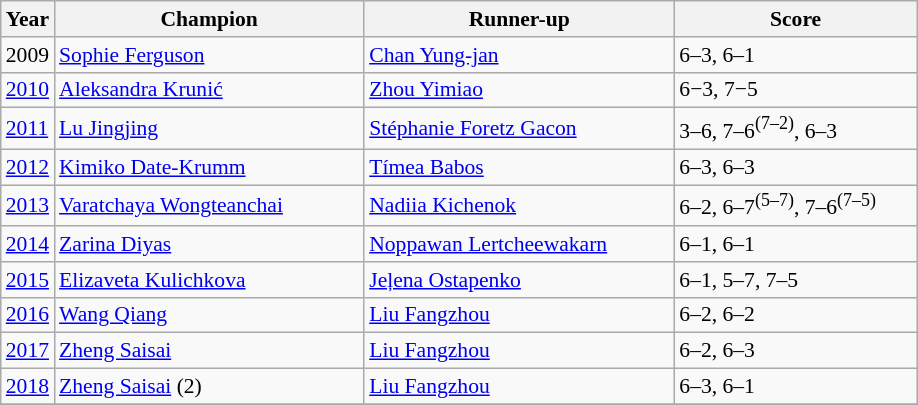<table class="wikitable" style="font-size:90%">
<tr>
<th>Year</th>
<th width="200">Champion</th>
<th width="200">Runner-up</th>
<th width="155">Score</th>
</tr>
<tr>
<td>2009</td>
<td> <a href='#'>Sophie Ferguson</a></td>
<td> <a href='#'>Chan Yung-jan</a></td>
<td>6–3, 6–1</td>
</tr>
<tr>
<td><a href='#'>2010</a></td>
<td> <a href='#'>Aleksandra Krunić</a></td>
<td> <a href='#'>Zhou Yimiao</a></td>
<td>6−3, 7−5</td>
</tr>
<tr>
<td><a href='#'>2011</a></td>
<td> <a href='#'>Lu Jingjing</a></td>
<td> <a href='#'>Stéphanie Foretz Gacon</a></td>
<td>3–6, 7–6<sup>(7–2)</sup>, 6–3</td>
</tr>
<tr>
<td><a href='#'>2012</a></td>
<td> <a href='#'>Kimiko Date-Krumm</a></td>
<td> <a href='#'>Tímea Babos</a></td>
<td>6–3, 6–3</td>
</tr>
<tr>
<td><a href='#'>2013</a></td>
<td> <a href='#'>Varatchaya Wongteanchai</a></td>
<td> <a href='#'>Nadiia Kichenok</a></td>
<td>6–2, 6–7<sup>(5–7)</sup>, 7–6<sup>(7–5)</sup></td>
</tr>
<tr>
<td><a href='#'>2014</a></td>
<td> <a href='#'>Zarina Diyas</a></td>
<td> <a href='#'>Noppawan Lertcheewakarn</a></td>
<td>6–1, 6–1</td>
</tr>
<tr>
<td><a href='#'>2015</a></td>
<td> <a href='#'>Elizaveta Kulichkova</a></td>
<td> <a href='#'>Jeļena Ostapenko</a></td>
<td>6–1, 5–7, 7–5</td>
</tr>
<tr>
<td><a href='#'>2016</a></td>
<td> <a href='#'>Wang Qiang</a></td>
<td> <a href='#'>Liu Fangzhou</a></td>
<td>6–2, 6–2</td>
</tr>
<tr>
<td><a href='#'>2017</a></td>
<td> <a href='#'>Zheng Saisai</a></td>
<td> <a href='#'>Liu Fangzhou</a></td>
<td>6–2, 6–3</td>
</tr>
<tr>
<td><a href='#'>2018</a></td>
<td> <a href='#'>Zheng Saisai</a> (2)</td>
<td> <a href='#'>Liu Fangzhou</a></td>
<td>6–3, 6–1</td>
</tr>
<tr>
</tr>
</table>
